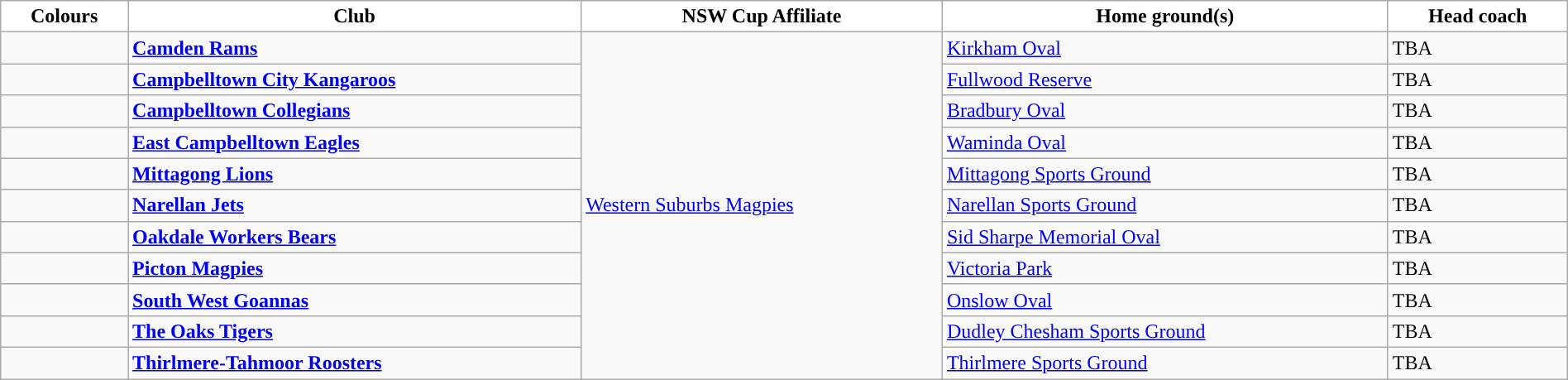<table class="wikitable" style="width:100%;">
<tr>
<th style="background:white">Colours</th>
<th style="background:white">Club</th>
<th style="background:white">NSW Cup Affiliate</th>
<th style="background:white">Home ground(s)</th>
<th style="background:white">Head coach</th>
</tr>
<tr>
<td></td>
<td><strong><a href='#'>Camden Rams</a></strong></td>
<td rowspan="11"> <a href='#'>Western Suburbs Magpies</a></td>
<td><a href='#'>Kirkham Oval</a></td>
<td>TBA</td>
</tr>
<tr>
<td></td>
<td><strong><a href='#'>Campbelltown City Kangaroos</a></strong></td>
<td><a href='#'>Fullwood Reserve</a></td>
<td>TBA</td>
</tr>
<tr>
<td></td>
<td><strong><a href='#'>Campbelltown Collegians</a></strong></td>
<td><a href='#'>Bradbury Oval</a></td>
<td>TBA</td>
</tr>
<tr>
<td></td>
<td><strong><a href='#'>East Campbelltown Eagles</a></strong></td>
<td><a href='#'>Waminda Oval</a></td>
<td>TBA</td>
</tr>
<tr>
<td></td>
<td><strong><a href='#'>Mittagong Lions</a></strong></td>
<td><a href='#'>Mittagong Sports Ground</a></td>
<td>TBA</td>
</tr>
<tr>
<td></td>
<td><strong><a href='#'>Narellan Jets</a></strong></td>
<td><a href='#'>Narellan Sports Ground</a></td>
<td>TBA</td>
</tr>
<tr>
<td></td>
<td><strong><a href='#'>Oakdale Workers Bears</a></strong></td>
<td><a href='#'>Sid Sharpe Memorial Oval</a></td>
<td>TBA</td>
</tr>
<tr>
<td></td>
<td><strong><a href='#'>Picton Magpies</a></strong></td>
<td><a href='#'>Victoria Park</a></td>
<td>TBA</td>
</tr>
<tr>
<td></td>
<td><strong><a href='#'>South West Goannas</a></strong></td>
<td><a href='#'>Onslow Oval</a></td>
<td>TBA</td>
</tr>
<tr>
<td></td>
<td><strong><a href='#'>The Oaks Tigers</a></strong></td>
<td><a href='#'>Dudley Chesham Sports Ground</a></td>
<td>TBA</td>
</tr>
<tr>
<td></td>
<td><strong><a href='#'>Thirlmere-Tahmoor Roosters</a></strong></td>
<td><a href='#'>Thirlmere Sports Ground</a></td>
<td>TBA</td>
</tr>
</table>
